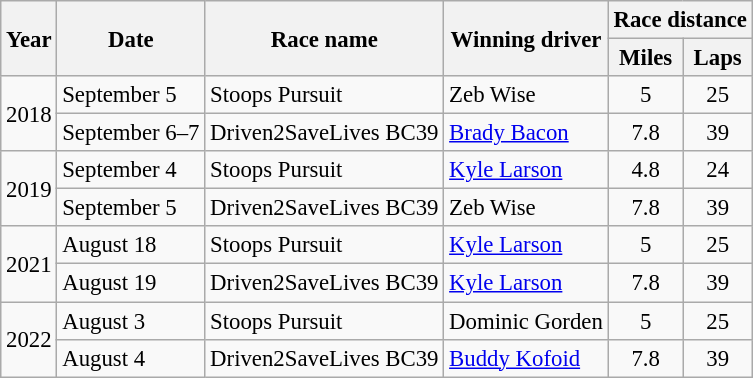<table class="wikitable" style="font-size: 95%;">
<tr>
<th rowspan="2">Year</th>
<th rowspan="2">Date</th>
<th rowspan="2">Race name</th>
<th rowspan="2">Winning driver</th>
<th colspan="2">Race distance</th>
</tr>
<tr>
<th>Miles</th>
<th>Laps</th>
</tr>
<tr>
<td rowspan=2>2018</td>
<td>September 5</td>
<td>Stoops Pursuit</td>
<td> Zeb Wise</td>
<td style="text-align:center">5</td>
<td style="text-align:center">25</td>
</tr>
<tr>
<td>September 6–7</td>
<td>Driven2SaveLives BC39</td>
<td> <a href='#'>Brady Bacon</a></td>
<td style="text-align:center">7.8</td>
<td style="text-align:center">39</td>
</tr>
<tr>
<td rowspan=2>2019</td>
<td>September 4</td>
<td>Stoops Pursuit</td>
<td> <a href='#'>Kyle Larson</a></td>
<td style="text-align:center">4.8</td>
<td style="text-align:center">24</td>
</tr>
<tr>
<td>September 5</td>
<td>Driven2SaveLives BC39</td>
<td> Zeb Wise</td>
<td style="text-align:center">7.8</td>
<td style="text-align:center">39</td>
</tr>
<tr>
<td rowspan=2>2021</td>
<td>August 18</td>
<td>Stoops Pursuit</td>
<td> <a href='#'>Kyle Larson</a></td>
<td style="text-align:center">5</td>
<td style="text-align:center">25</td>
</tr>
<tr>
<td>August 19</td>
<td>Driven2SaveLives BC39</td>
<td> <a href='#'>Kyle Larson</a></td>
<td style="text-align:center">7.8</td>
<td style="text-align:center">39</td>
</tr>
<tr>
<td rowspan=2>2022</td>
<td>August 3</td>
<td>Stoops Pursuit</td>
<td> Dominic Gorden</td>
<td style="text-align:center">5</td>
<td style="text-align:center">25</td>
</tr>
<tr>
<td>August 4</td>
<td>Driven2SaveLives BC39</td>
<td> <a href='#'>Buddy Kofoid</a></td>
<td style="text-align:center">7.8</td>
<td style="text-align:center">39</td>
</tr>
</table>
